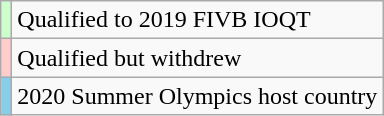<table class="wikitable">
<tr>
<td style="background: #ccffcc;"></td>
<td>Qualified to 2019 FIVB IOQT</td>
</tr>
<tr>
<td style="background: #ffcccc;"></td>
<td>Qualified but withdrew</td>
</tr>
<tr>
<td style="background: #87ceeb;"></td>
<td>2020 Summer Olympics host country</td>
</tr>
</table>
